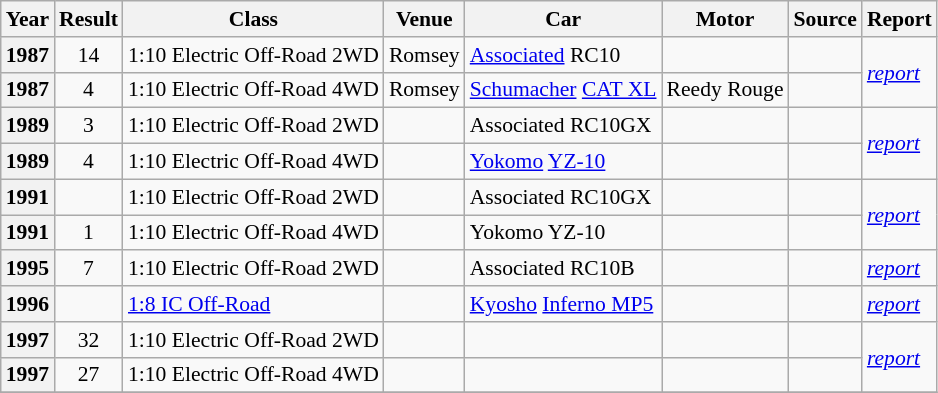<table class="wikitable" style="font-size: 90%">
<tr>
<th>Year</th>
<th>Result</th>
<th>Class</th>
<th>Venue</th>
<th>Car</th>
<th>Motor</th>
<th>Source</th>
<th>Report</th>
</tr>
<tr>
<th>1987</th>
<td align=center style="background:#;">14</td>
<td>1:10 Electric Off-Road 2WD</td>
<td>Romsey</td>
<td><a href='#'>Associated</a> RC10</td>
<td></td>
<td></td>
<td rowspan="2"><a href='#'><em>report</em></a></td>
</tr>
<tr>
<th>1987</th>
<td align=center style="background:#">4</td>
<td>1:10 Electric Off-Road 4WD</td>
<td>Romsey</td>
<td><a href='#'>Schumacher</a> <a href='#'>CAT XL</a></td>
<td>Reedy Rouge</td>
<td></td>
</tr>
<tr>
<th>1989</th>
<td align=center style="background:#;">3</td>
<td>1:10 Electric Off-Road 2WD</td>
<td></td>
<td>Associated RC10GX</td>
<td></td>
<td></td>
<td rowspan="2"><a href='#'><em>report</em></a></td>
</tr>
<tr>
<th>1989</th>
<td align=center style="background:#">4</td>
<td>1:10 Electric Off-Road 4WD</td>
<td></td>
<td><a href='#'>Yokomo</a> <a href='#'>YZ-10</a></td>
<td></td>
<td></td>
</tr>
<tr>
<th>1991</th>
<td align=center style="background:#;"></td>
<td>1:10 Electric Off-Road 2WD</td>
<td></td>
<td>Associated RC10GX</td>
<td></td>
<td></td>
<td rowspan="2"><a href='#'><em>report</em></a></td>
</tr>
<tr>
<th>1991</th>
<td align=center style="background:#">1</td>
<td>1:10 Electric Off-Road 4WD</td>
<td></td>
<td>Yokomo YZ-10</td>
<td></td>
<td></td>
</tr>
<tr>
<th>1995</th>
<td align=center style="background:#;">7</td>
<td>1:10 Electric Off-Road 2WD</td>
<td></td>
<td>Associated RC10B</td>
<td></td>
<td></td>
<td><a href='#'><em>report</em></a></td>
</tr>
<tr>
<th>1996</th>
<td align=center style="background:#"></td>
<td><a href='#'>1:8 IC Off-Road</a></td>
<td></td>
<td><a href='#'>Kyosho</a> <a href='#'>Inferno MP5</a></td>
<td></td>
<td></td>
<td><a href='#'><em>report</em></a></td>
</tr>
<tr>
<th>1997</th>
<td align=center style="background:#;">32</td>
<td>1:10 Electric Off-Road 2WD</td>
<td></td>
<td></td>
<td></td>
<td></td>
<td rowspan="2"><a href='#'><em>report</em></a></td>
</tr>
<tr>
<th>1997</th>
<td align=center style="background:#">27</td>
<td>1:10 Electric Off-Road 4WD</td>
<td></td>
<td></td>
<td></td>
<td></td>
</tr>
<tr>
</tr>
</table>
